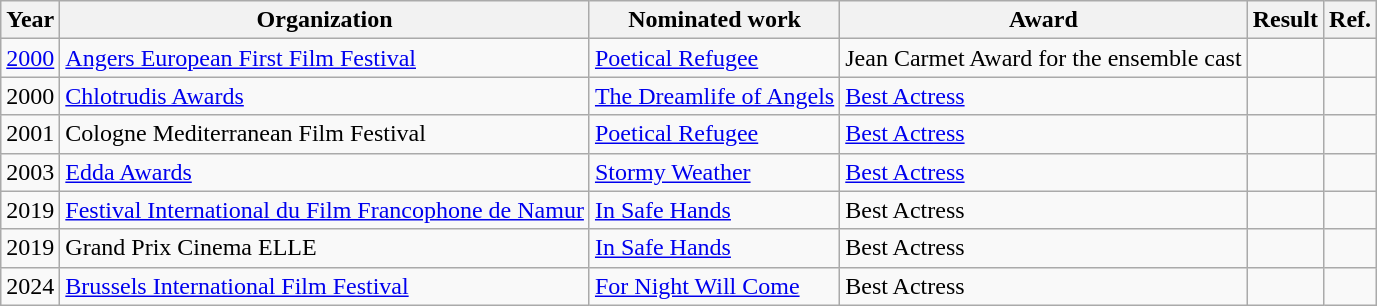<table class="wikitable">
<tr>
<th>Year</th>
<th>Organization</th>
<th>Nominated work</th>
<th>Award</th>
<th>Result</th>
<th>Ref.</th>
</tr>
<tr>
<td><a href='#'>2000</a></td>
<td><a href='#'>Angers European First Film Festival</a></td>
<td><a href='#'>Poetical Refugee</a></td>
<td>Jean Carmet Award for the ensemble cast</td>
<td></td>
<td></td>
</tr>
<tr>
<td>2000</td>
<td><a href='#'>Chlotrudis Awards</a></td>
<td><a href='#'>The Dreamlife of Angels</a></td>
<td><a href='#'>Best Actress</a></td>
<td></td>
<td></td>
</tr>
<tr>
<td>2001</td>
<td>Cologne Mediterranean Film Festival</td>
<td><a href='#'>Poetical Refugee</a></td>
<td><a href='#'>Best Actress</a></td>
<td></td>
<td></td>
</tr>
<tr>
<td>2003</td>
<td><a href='#'>Edda Awards</a></td>
<td><a href='#'>Stormy Weather</a></td>
<td><a href='#'>Best Actress</a></td>
<td></td>
<td></td>
</tr>
<tr>
<td>2019</td>
<td><a href='#'>Festival International du Film Francophone de Namur</a></td>
<td><a href='#'>In Safe Hands</a></td>
<td>Best Actress</td>
<td></td>
<td></td>
</tr>
<tr>
<td>2019</td>
<td>Grand Prix Cinema ELLE</td>
<td><a href='#'>In Safe Hands</a></td>
<td>Best Actress</td>
<td></td>
<td></td>
</tr>
<tr>
<td>2024</td>
<td><a href='#'>Brussels International Film Festival</a></td>
<td><a href='#'>For Night Will Come</a></td>
<td>Best Actress</td>
<td></td>
<td></td>
</tr>
</table>
